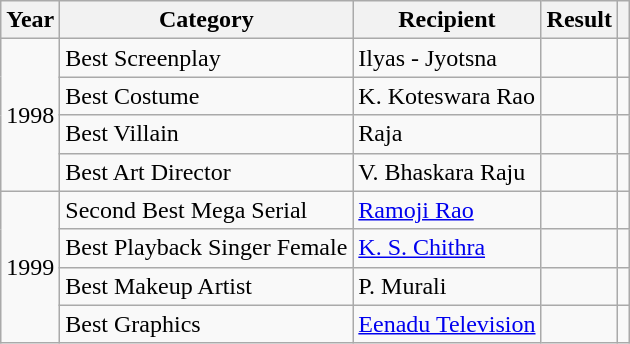<table class="wikitable">
<tr>
<th>Year</th>
<th>Category</th>
<th>Recipient</th>
<th>Result</th>
<th></th>
</tr>
<tr>
<td rowspan="4">1998</td>
<td>Best Screenplay</td>
<td>Ilyas - Jyotsna</td>
<td></td>
<td></td>
</tr>
<tr>
<td>Best Costume</td>
<td>K. Koteswara Rao</td>
<td></td>
<td></td>
</tr>
<tr>
<td>Best Villain</td>
<td>Raja</td>
<td></td>
<td></td>
</tr>
<tr>
<td>Best Art Director</td>
<td>V. Bhaskara Raju</td>
<td></td>
<td></td>
</tr>
<tr>
<td rowspan="4">1999</td>
<td>Second Best Mega Serial</td>
<td><a href='#'>Ramoji Rao</a></td>
<td></td>
<td></td>
</tr>
<tr>
<td>Best Playback Singer  Female</td>
<td><a href='#'>K. S. Chithra</a></td>
<td></td>
<td></td>
</tr>
<tr>
<td>Best Makeup Artist</td>
<td>P. Murali</td>
<td></td>
<td></td>
</tr>
<tr>
<td>Best Graphics</td>
<td><a href='#'>Eenadu Television</a></td>
<td></td>
<td></td>
</tr>
</table>
